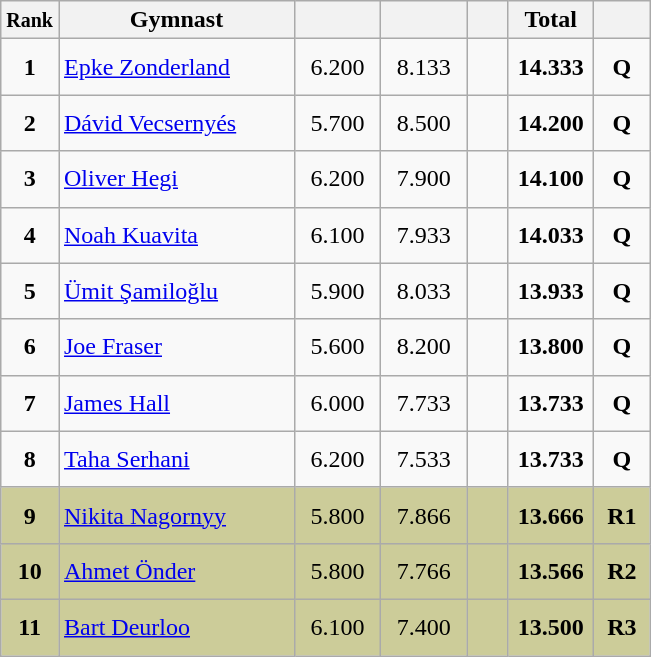<table style="text-align:center;" class="wikitable sortable">
<tr>
<th scope="col" style="width:15px;"><small>Rank</small></th>
<th scope="col" style="width:150px;">Gymnast</th>
<th scope="col" style="width:50px;"><small></small></th>
<th scope="col" style="width:50px;"><small></small></th>
<th scope="col" style="width:20px;"><small></small></th>
<th scope="col" style="width:50px;">Total</th>
<th scope="col" style="width:30px;"><small></small></th>
</tr>
<tr>
<td scope="row" style="text-align:center"><strong>1</strong></td>
<td style="height:30px; text-align:left;"> <a href='#'>Epke Zonderland</a></td>
<td>6.200</td>
<td>8.133</td>
<td></td>
<td><strong>14.333</strong></td>
<td><strong>Q</strong></td>
</tr>
<tr>
<td scope="row" style="text-align:center"><strong>2</strong></td>
<td style="height:30px; text-align:left;"> <a href='#'>Dávid Vecsernyés</a></td>
<td>5.700</td>
<td>8.500</td>
<td></td>
<td><strong>14.200</strong></td>
<td><strong>Q</strong></td>
</tr>
<tr>
<td scope="row" style="text-align:center"><strong>3</strong></td>
<td style="height:30px; text-align:left;"> <a href='#'>Oliver Hegi</a></td>
<td>6.200</td>
<td>7.900</td>
<td></td>
<td><strong>14.100</strong></td>
<td><strong>Q</strong></td>
</tr>
<tr>
<td scope="row" style="text-align:center"><strong>4</strong></td>
<td style="height:30px; text-align:left;"> <a href='#'>Noah Kuavita</a></td>
<td>6.100</td>
<td>7.933</td>
<td></td>
<td><strong>14.033</strong></td>
<td><strong>Q</strong></td>
</tr>
<tr>
<td scope="row" style="text-align:center"><strong>5</strong></td>
<td style="height:30px; text-align:left;"> <a href='#'>Ümit Şamiloğlu</a></td>
<td>5.900</td>
<td>8.033</td>
<td></td>
<td><strong>13.933</strong></td>
<td><strong>Q</strong></td>
</tr>
<tr>
<td scope="row" style="text-align:center"><strong>6</strong></td>
<td style="height:30px; text-align:left;"> <a href='#'>Joe Fraser</a></td>
<td>5.600</td>
<td>8.200</td>
<td></td>
<td><strong>13.800</strong></td>
<td><strong>Q</strong></td>
</tr>
<tr>
<td scope="row" style="text-align:center"><strong>7</strong></td>
<td style="height:30px; text-align:left;"> <a href='#'>James Hall</a></td>
<td>6.000</td>
<td>7.733</td>
<td></td>
<td><strong>13.733</strong></td>
<td><strong>Q</strong></td>
</tr>
<tr>
<td scope="row" style="text-align:center"><strong>8</strong></td>
<td style="height:30px; text-align:left;"> <a href='#'>Taha Serhani</a></td>
<td>6.200</td>
<td>7.533</td>
<td></td>
<td><strong>13.733</strong></td>
<td><strong>Q</strong></td>
</tr>
<tr style="background:#cccc99;">
<td scope="row" style="text-align:center"><strong>9</strong></td>
<td style="height:30px; text-align:left;"> <a href='#'>Nikita Nagornyy</a></td>
<td>5.800</td>
<td>7.866</td>
<td></td>
<td><strong>13.666</strong></td>
<td><strong>R1</strong></td>
</tr>
<tr style="background:#cccc99;">
<td scope="row" style="text-align:center"><strong>10</strong></td>
<td style="height:30px; text-align:left;"> <a href='#'>Ahmet Önder</a></td>
<td>5.800</td>
<td>7.766</td>
<td></td>
<td><strong>13.566</strong></td>
<td><strong>R2</strong></td>
</tr>
<tr style="background:#cccc99;">
<td scope="row" style="text-align:center"><strong>11</strong></td>
<td style="height:30px; text-align:left;"> <a href='#'>Bart Deurloo</a></td>
<td>6.100</td>
<td>7.400</td>
<td></td>
<td><strong>13.500</strong></td>
<td><strong>R3</strong></td>
</tr>
</table>
